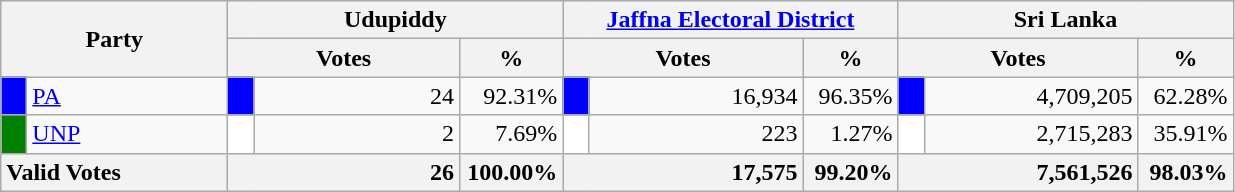<table class="wikitable">
<tr>
<th colspan="2" width="144px"rowspan="2">Party</th>
<th colspan="3" width="216px">Udupiddy</th>
<th colspan="3" width="216px"><a href='#'>Jaffna Electoral District</a></th>
<th colspan="3" width="216px">Sri Lanka</th>
</tr>
<tr>
<th colspan="2" width="144px">Votes</th>
<th>%</th>
<th colspan="2" width="144px">Votes</th>
<th>%</th>
<th colspan="2" width="144px">Votes</th>
<th>%</th>
</tr>
<tr>
<td style="background-color:blue;" width="10px"></td>
<td style="text-align:left;"><a href='#'>PA</a></td>
<td style="background-color:blue;" width="10px"></td>
<td style="text-align:right;">24</td>
<td style="text-align:right;">92.31%</td>
<td style="background-color:blue;" width="10px"></td>
<td style="text-align:right;">16,934</td>
<td style="text-align:right;">96.35%</td>
<td style="background-color:blue;" width="10px"></td>
<td style="text-align:right;">4,709,205</td>
<td style="text-align:right;">62.28%</td>
</tr>
<tr>
<td style="background-color:green;" width="10px"></td>
<td style="text-align:left;"><a href='#'>UNP</a></td>
<td style="background-color:white;" width="10px"></td>
<td style="text-align:right;">2</td>
<td style="text-align:right;">7.69%</td>
<td style="background-color:white;" width="10px"></td>
<td style="text-align:right;">223</td>
<td style="text-align:right;">1.27%</td>
<td style="background-color:white;" width="10px"></td>
<td style="text-align:right;">2,715,283</td>
<td style="text-align:right;">35.91%</td>
</tr>
<tr>
<th colspan="2" width="144px"style="text-align:left;">Valid Votes</th>
<th style="text-align:right;"colspan="2" width="144px">26</th>
<th style="text-align:right;">100.00%</th>
<th style="text-align:right;"colspan="2" width="144px">17,575</th>
<th style="text-align:right;">99.20%</th>
<th style="text-align:right;"colspan="2" width="144px">7,561,526</th>
<th style="text-align:right;">98.03%</th>
</tr>
</table>
